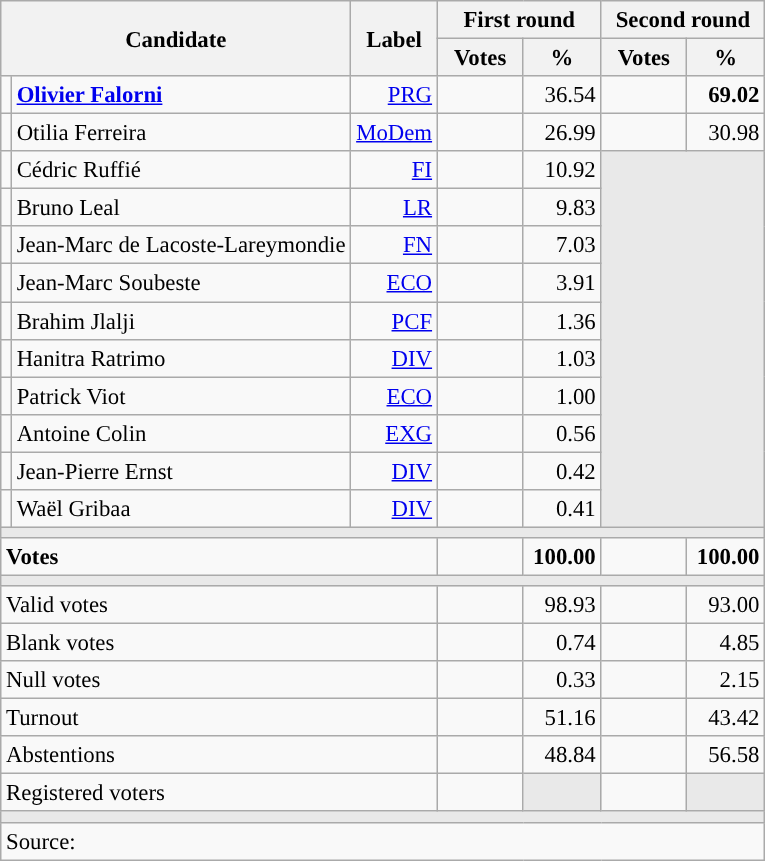<table class="wikitable" style="text-align:right;font-size:95%;">
<tr>
<th colspan="2" rowspan="2">Candidate</th>
<th rowspan="2">Label</th>
<th colspan="2">First round</th>
<th colspan="2">Second round</th>
</tr>
<tr>
<th style="width:50px;">Votes</th>
<th style="width:45px;">%</th>
<th style="width:50px;">Votes</th>
<th style="width:45px;">%</th>
</tr>
<tr>
<td style="color:inherit;background:"></td>
<td style="text-align:left;"><strong><a href='#'>Olivier Falorni</a></strong></td>
<td><a href='#'>PRG</a></td>
<td></td>
<td>36.54</td>
<td><strong></strong></td>
<td><strong>69.02</strong></td>
</tr>
<tr>
<td style="color:inherit;background:"></td>
<td style="text-align:left;">Otilia Ferreira</td>
<td><a href='#'>MoDem</a></td>
<td></td>
<td>26.99</td>
<td></td>
<td>30.98</td>
</tr>
<tr>
<td style="color:inherit;background:"></td>
<td style="text-align:left;">Cédric Ruffié</td>
<td><a href='#'>FI</a></td>
<td></td>
<td>10.92</td>
<td colspan="2" rowspan="10" style="background:#E9E9E9;"></td>
</tr>
<tr>
<td style="color:inherit;background:"></td>
<td style="text-align:left;">Bruno Leal</td>
<td><a href='#'>LR</a></td>
<td></td>
<td>9.83</td>
</tr>
<tr>
<td style="color:inherit;background:"></td>
<td style="text-align:left;">Jean-Marc de Lacoste-Lareymondie</td>
<td><a href='#'>FN</a></td>
<td></td>
<td>7.03</td>
</tr>
<tr>
<td style="color:inherit;background:"></td>
<td style="text-align:left;">Jean-Marc Soubeste</td>
<td><a href='#'>ECO</a></td>
<td></td>
<td>3.91</td>
</tr>
<tr>
<td style="color:inherit;background:"></td>
<td style="text-align:left;">Brahim Jlalji</td>
<td><a href='#'>PCF</a></td>
<td></td>
<td>1.36</td>
</tr>
<tr>
<td style="color:inherit;background:"></td>
<td style="text-align:left;">Hanitra Ratrimo</td>
<td><a href='#'>DIV</a></td>
<td></td>
<td>1.03</td>
</tr>
<tr>
<td style="color:inherit;background:"></td>
<td style="text-align:left;">Patrick Viot</td>
<td><a href='#'>ECO</a></td>
<td></td>
<td>1.00</td>
</tr>
<tr>
<td style="color:inherit;background:"></td>
<td style="text-align:left;">Antoine Colin</td>
<td><a href='#'>EXG</a></td>
<td></td>
<td>0.56</td>
</tr>
<tr>
<td style="color:inherit;background:"></td>
<td style="text-align:left;">Jean-Pierre Ernst</td>
<td><a href='#'>DIV</a></td>
<td></td>
<td>0.42</td>
</tr>
<tr>
<td style="color:inherit;background:"></td>
<td style="text-align:left;">Waël Gribaa</td>
<td><a href='#'>DIV</a></td>
<td></td>
<td>0.41</td>
</tr>
<tr>
<td colspan="7" style="background:#E9E9E9;"></td>
</tr>
<tr style="font-weight:bold;">
<td colspan="3" style="text-align:left;">Votes</td>
<td></td>
<td>100.00</td>
<td></td>
<td>100.00</td>
</tr>
<tr>
<td colspan="7" style="background:#E9E9E9;"></td>
</tr>
<tr>
<td colspan="3" style="text-align:left;">Valid votes</td>
<td></td>
<td>98.93</td>
<td></td>
<td>93.00</td>
</tr>
<tr>
<td colspan="3" style="text-align:left;">Blank votes</td>
<td></td>
<td>0.74</td>
<td></td>
<td>4.85</td>
</tr>
<tr>
<td colspan="3" style="text-align:left;">Null votes</td>
<td></td>
<td>0.33</td>
<td></td>
<td>2.15</td>
</tr>
<tr>
<td colspan="3" style="text-align:left;">Turnout</td>
<td></td>
<td>51.16</td>
<td></td>
<td>43.42</td>
</tr>
<tr>
<td colspan="3" style="text-align:left;">Abstentions</td>
<td></td>
<td>48.84</td>
<td></td>
<td>56.58</td>
</tr>
<tr>
<td colspan="3" style="text-align:left;">Registered voters</td>
<td></td>
<td style="color:inherit;background:#E9E9E9;"></td>
<td></td>
<td style="color:inherit;background:#E9E9E9;"></td>
</tr>
<tr>
<td colspan="7" style="background:#E9E9E9;"></td>
</tr>
<tr>
<td colspan="7" style="text-align:left;">Source: </td>
</tr>
</table>
